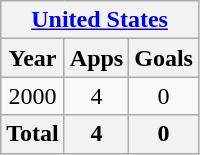<table class="wikitable" style="text-align:center">
<tr>
<th colspan=3><a href='#'>United States</a></th>
</tr>
<tr>
<th>Year</th>
<th>Apps</th>
<th>Goals</th>
</tr>
<tr>
<td>2000</td>
<td>4</td>
<td>0</td>
</tr>
<tr>
<th>Total</th>
<th>4</th>
<th>0</th>
</tr>
</table>
